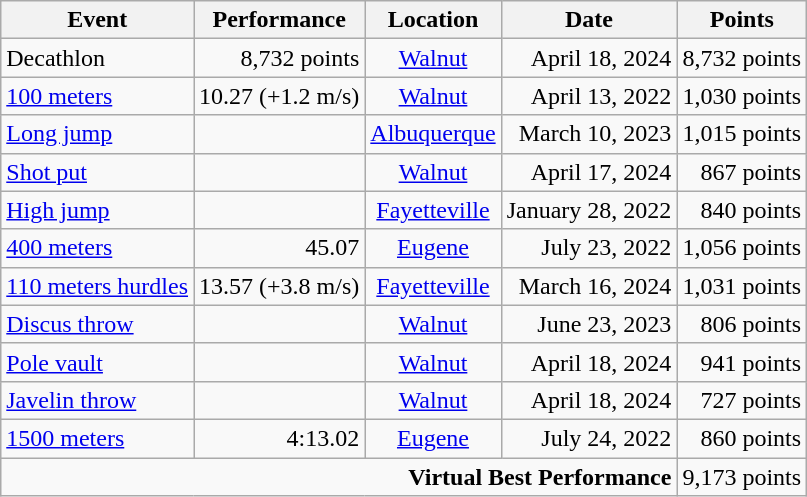<table class="wikitable">
<tr>
<th>Event</th>
<th>Performance</th>
<th>Location</th>
<th>Date</th>
<th>Points</th>
</tr>
<tr>
<td>Decathlon</td>
<td align=right>8,732 points</td>
<td align=center><a href='#'>Walnut</a></td>
<td align=right>April 18, 2024</td>
<td align=right>8,732 points</td>
</tr>
<tr>
<td><a href='#'>100 meters</a></td>
<td align=right>10.27 (+1.2 m/s)</td>
<td align=center><a href='#'>Walnut</a></td>
<td align=right>April 13, 2022</td>
<td align=right>1,030 points</td>
</tr>
<tr>
<td><a href='#'>Long jump</a></td>
<td align=right></td>
<td align=center><a href='#'>Albuquerque</a></td>
<td align=right>March 10, 2023</td>
<td align=right>1,015 points</td>
</tr>
<tr>
<td><a href='#'>Shot put</a></td>
<td align=right></td>
<td align=center><a href='#'>Walnut</a></td>
<td align=right>April 17, 2024</td>
<td align=right>867 points</td>
</tr>
<tr>
<td><a href='#'>High jump</a></td>
<td align=right></td>
<td align=center><a href='#'>Fayetteville</a></td>
<td align=right>January 28, 2022</td>
<td align=right>840 points</td>
</tr>
<tr>
<td><a href='#'>400 meters</a></td>
<td align=right>45.07</td>
<td align=center><a href='#'>Eugene</a></td>
<td align=right>July 23, 2022</td>
<td align=right>1,056 points</td>
</tr>
<tr>
<td><a href='#'>110 meters hurdles</a></td>
<td align=right>13.57 (+3.8 m/s) </td>
<td align=center><a href='#'>Fayetteville</a></td>
<td align=right>March 16, 2024</td>
<td align=right>1,031 points</td>
</tr>
<tr>
<td><a href='#'>Discus throw</a></td>
<td align=right></td>
<td align=center><a href='#'>Walnut</a></td>
<td align=right>June 23, 2023</td>
<td align=right>806 points</td>
</tr>
<tr>
<td><a href='#'>Pole vault</a></td>
<td align=right></td>
<td align=center><a href='#'>Walnut</a></td>
<td align=right>April 18, 2024</td>
<td align=right>941 points</td>
</tr>
<tr>
<td><a href='#'>Javelin throw</a></td>
<td align=right></td>
<td align=center><a href='#'>Walnut</a></td>
<td align=right>April 18, 2024</td>
<td align=right>727 points</td>
</tr>
<tr>
<td><a href='#'>1500 meters</a></td>
<td align=right>4:13.02</td>
<td align=center><a href='#'>Eugene</a></td>
<td align=right>July 24, 2022</td>
<td align=right>860 points</td>
</tr>
<tr>
<td colspan=4 align=right><strong>Virtual Best Performance</strong></td>
<td align=right>9,173 points</td>
</tr>
</table>
